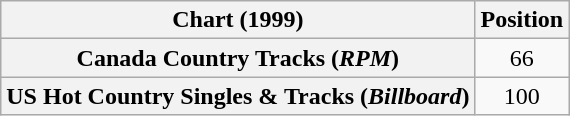<table class="wikitable plainrowheaders" style="text-align:center">
<tr>
<th>Chart (1999)</th>
<th>Position</th>
</tr>
<tr>
<th scope="row">Canada Country Tracks (<em>RPM</em>)</th>
<td>66</td>
</tr>
<tr>
<th scope="row">US Hot Country Singles & Tracks (<em>Billboard</em>)</th>
<td>100</td>
</tr>
</table>
